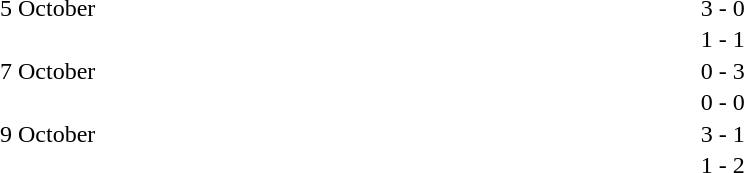<table cellspacing=1 width=85%>
<tr>
<th width=15%></th>
<th width=25%></th>
<th width=10%></th>
<th width=25%></th>
<th width=25%></th>
</tr>
<tr>
<td>5 October</td>
<td align=right></td>
<td align=center>3 - 0</td>
<td></td>
</tr>
<tr>
<td></td>
<td align=right></td>
<td align=center>1 - 1</td>
<td></td>
</tr>
<tr>
<td>7 October</td>
<td align=right></td>
<td align=center>0 - 3</td>
<td></td>
</tr>
<tr>
<td></td>
<td align=right></td>
<td align=center>0 - 0</td>
<td></td>
</tr>
<tr>
<td>9 October</td>
<td align=right></td>
<td align=center>3 - 1</td>
<td></td>
</tr>
<tr>
<td></td>
<td align=right></td>
<td align=center>1 - 2</td>
<td></td>
</tr>
</table>
